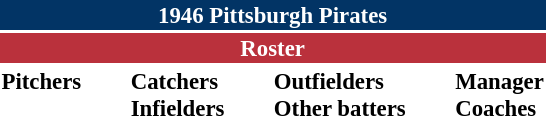<table class="toccolours" style="font-size: 95%;">
<tr>
<th colspan="10" style="background-color: #023465; color: white; text-align: center;">1946 Pittsburgh Pirates</th>
</tr>
<tr>
<td colspan="10" style="background-color: #ba313c; color: white; text-align: center;"><strong>Roster</strong></td>
</tr>
<tr>
<td valign="top"><strong>Pitchers</strong><br>
















</td>
<td width="25px"></td>
<td valign="top"><strong>Catchers</strong><br>





<strong>Infielders</strong>







</td>
<td width="25px"></td>
<td valign="top"><strong>Outfielders</strong><br>








<strong>Other batters</strong>

</td>
<td width="25px"></td>
<td valign="top"><strong>Manager</strong><br>

<strong>Coaches</strong>


</td>
</tr>
</table>
